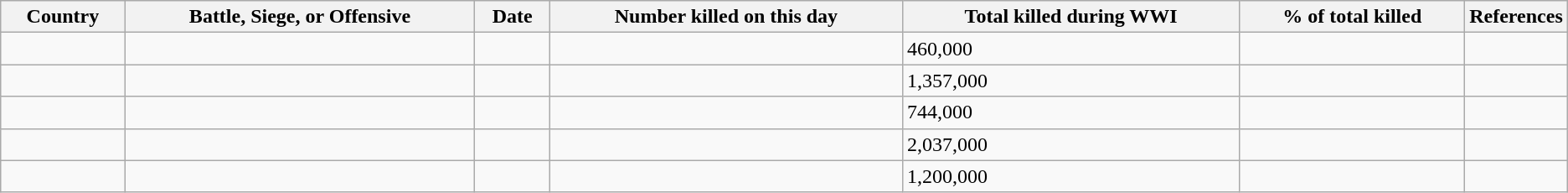<table class="wikitable sortable">
<tr>
<th>Country</th>
<th>Battle, Siege, or Offensive</th>
<th>Date</th>
<th data-sort-type="number">Number killed on this day</th>
<th data-sort-type="number">Total killed during WWI</th>
<th data-sort-type="number">% of total killed</th>
<th style="width:5%;" class="unsortable">References</th>
</tr>
<tr>
<td></td>
<td></td>
<td></td>
<td></td>
<td>460,000 </td>
<td></td>
<td></td>
</tr>
<tr>
<td></td>
<td></td>
<td></td>
<td></td>
<td>1,357,000 </td>
<td></td>
<td></td>
</tr>
<tr>
<td></td>
<td></td>
<td></td>
<td></td>
<td>744,000 </td>
<td></td>
<td></td>
</tr>
<tr>
<td></td>
<td></td>
<td></td>
<td></td>
<td>2,037,000 </td>
<td></td>
<td></td>
</tr>
<tr>
<td></td>
<td></td>
<td></td>
<td></td>
<td>1,200,000 </td>
<td></td>
<td></td>
</tr>
</table>
